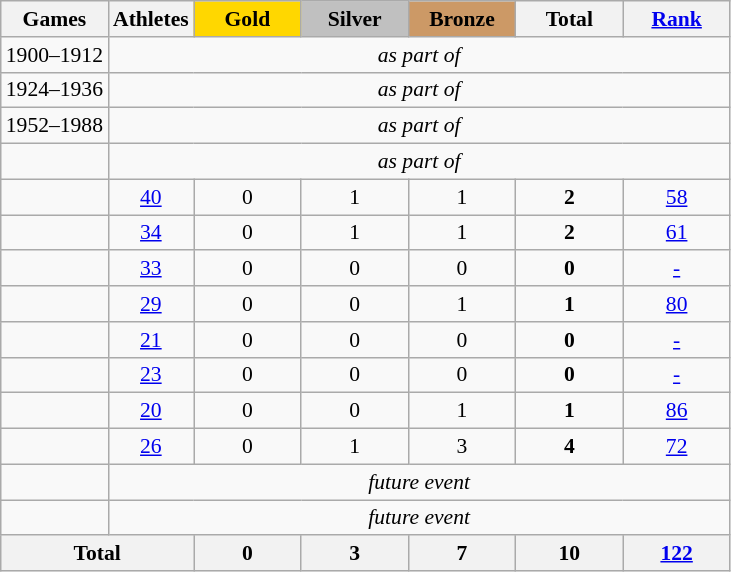<table class="wikitable" style="text-align:center; font-size:90%;">
<tr>
<th>Games</th>
<th>Athletes</th>
<td style="background:gold; width:4.5em; font-weight:bold;">Gold</td>
<td style="background:silver; width:4.5em; font-weight:bold;">Silver</td>
<td style="background:#cc9966; width:4.5em; font-weight:bold;">Bronze</td>
<th style="width:4.5em; font-weight:bold;">Total</th>
<th style="width:4.5em; font-weight:bold;"><a href='#'>Rank</a></th>
</tr>
<tr>
<td align=left>1900–1912</td>
<td colspan=6><em>as part of </em></td>
</tr>
<tr>
<td align=left>1924–1936</td>
<td colspan=6><em>as part of </em></td>
</tr>
<tr>
<td align=left>1952–1988</td>
<td colspan=6><em>as part of </em></td>
</tr>
<tr>
<td align=left></td>
<td colspan=6><em>as part of </em></td>
</tr>
<tr>
<td align=left></td>
<td><a href='#'>40</a></td>
<td>0</td>
<td>1</td>
<td>1</td>
<td><strong>2</strong></td>
<td><a href='#'>58</a></td>
</tr>
<tr>
<td align=left></td>
<td><a href='#'>34</a></td>
<td>0</td>
<td>1</td>
<td>1</td>
<td><strong>2</strong></td>
<td><a href='#'>61</a></td>
</tr>
<tr>
<td align=left></td>
<td><a href='#'>33</a></td>
<td>0</td>
<td>0</td>
<td>0</td>
<td><strong>0</strong></td>
<td><a href='#'>-</a></td>
</tr>
<tr>
<td align=left></td>
<td><a href='#'>29</a></td>
<td>0</td>
<td>0</td>
<td>1</td>
<td><strong>1</strong></td>
<td><a href='#'>80</a></td>
</tr>
<tr>
<td align=left></td>
<td><a href='#'>21</a></td>
<td>0</td>
<td>0</td>
<td>0</td>
<td><strong>0</strong></td>
<td><a href='#'>-</a></td>
</tr>
<tr>
<td align=left></td>
<td><a href='#'>23</a></td>
<td>0</td>
<td>0</td>
<td>0</td>
<td><strong>0</strong></td>
<td><a href='#'>-</a></td>
</tr>
<tr>
<td align=left></td>
<td><a href='#'>20</a></td>
<td>0</td>
<td>0</td>
<td>1</td>
<td><strong>1</strong></td>
<td><a href='#'>86</a></td>
</tr>
<tr>
<td align=left></td>
<td><a href='#'>26</a></td>
<td>0</td>
<td>1</td>
<td>3</td>
<td><strong>4</strong></td>
<td><a href='#'>72</a></td>
</tr>
<tr>
<td align=left></td>
<td colspan=6><em>future event</em></td>
</tr>
<tr>
<td align=left></td>
<td colspan=6><em>future event</em></td>
</tr>
<tr>
<th colspan=2>Total</th>
<th>0</th>
<th>3</th>
<th>7</th>
<th>10</th>
<th><a href='#'>122</a></th>
</tr>
</table>
